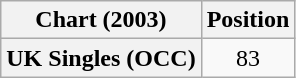<table class="wikitable plainrowheaders">
<tr>
<th scope="col">Chart (2003)</th>
<th scope="col">Position</th>
</tr>
<tr>
<th scope="row">UK Singles (OCC)</th>
<td align="center">83</td>
</tr>
</table>
